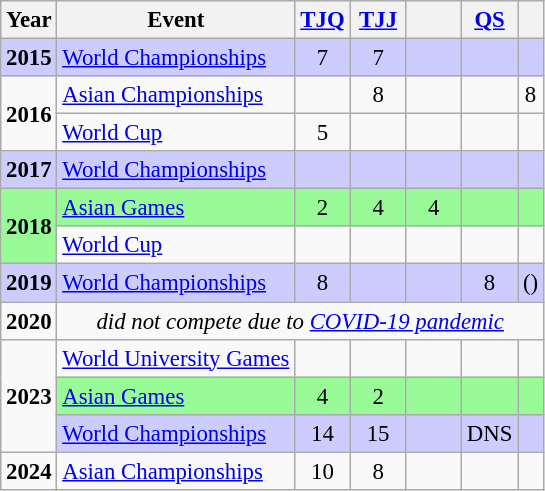<table class="wikitable" style="text-align:center; font-size:95%;">
<tr>
<th align="center">Year</th>
<th align="center">Event</th>
<th style="width:30px;"><a href='#'>TJQ</a></th>
<th style="width:30px;"><a href='#'>TJJ</a></th>
<th style="width:30px;"></th>
<th><a href='#'>QS</a></th>
<th></th>
</tr>
<tr style="background:#ccf;">
<td><strong>2015</strong></td>
<td align="left"><a href='#'>World Championships</a></td>
<td>7</td>
<td>7</td>
<td></td>
<td></td>
<td></td>
</tr>
<tr>
<td rowspan="2"><strong>2016</strong></td>
<td align="left"><a href='#'>Asian Championships</a></td>
<td></td>
<td>8</td>
<td></td>
<td></td>
<td>8</td>
</tr>
<tr>
<td align="left"><a href='#'>World Cup</a></td>
<td>5</td>
<td></td>
<td></td>
<td></td>
<td></td>
</tr>
<tr style="background:#ccf;">
<td><strong>2017</strong></td>
<td align="left"><a href='#'>World Championships</a></td>
<td></td>
<td></td>
<td></td>
<td></td>
<td></td>
</tr>
<tr style="background:#98fb98;">
<td rowspan="2"><strong>2018</strong></td>
<td align="left"><a href='#'>Asian Games</a></td>
<td>2</td>
<td>4</td>
<td>4</td>
<td></td>
<td></td>
</tr>
<tr>
<td align="left"><a href='#'>World Cup</a></td>
<td></td>
<td></td>
<td></td>
<td></td>
<td></td>
</tr>
<tr style="background:#ccf;">
<td><strong>2019</strong></td>
<td align="left"><a href='#'>World Championships</a></td>
<td>8</td>
<td></td>
<td></td>
<td>8</td>
<td>()</td>
</tr>
<tr>
<td><strong>2020</strong></td>
<td colspan="6"><em>did not compete due to <a href='#'>COVID-19 pandemic</a></em></td>
</tr>
<tr>
<td rowspan="3"><strong>2023</strong></td>
<td align="left"><a href='#'>World University Games</a></td>
<td></td>
<td></td>
<td></td>
<td></td>
<td></td>
</tr>
<tr style="background:#98fb98;">
<td align="left"><a href='#'>Asian Games</a></td>
<td>4</td>
<td>2</td>
<td></td>
<td></td>
<td></td>
</tr>
<tr style="background:#ccf;">
<td align="left"><a href='#'>World Championships</a></td>
<td>14</td>
<td>15</td>
<td></td>
<td>DNS</td>
<td></td>
</tr>
<tr>
<td><strong>2024</strong></td>
<td align="left"><a href='#'>Asian Championships</a></td>
<td>10</td>
<td>8</td>
<td></td>
<td></td>
<td></td>
</tr>
</table>
